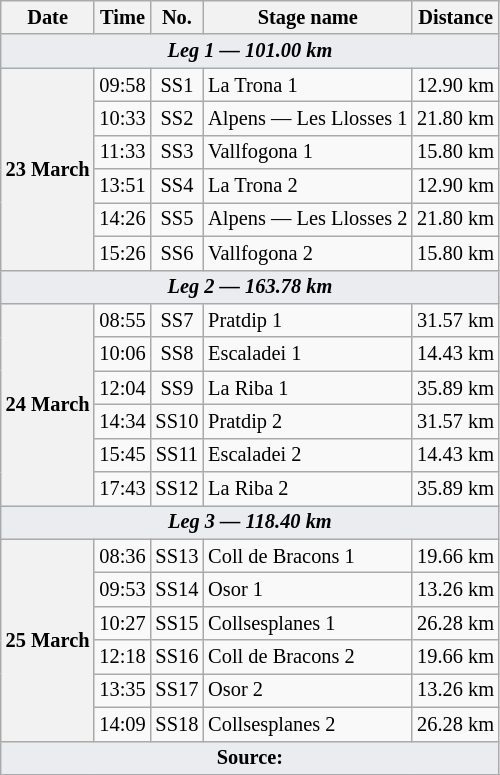<table class="wikitable" style="font-size: 85%;">
<tr>
<th>Date</th>
<th>Time</th>
<th>No.</th>
<th>Stage name</th>
<th>Distance</th>
</tr>
<tr>
<td style="background-color:#EAECF0; text-align:center" colspan="5"><strong><em>Leg 1 — 101.00 km</em></strong></td>
</tr>
<tr>
<th rowspan="6">23 March</th>
<td align="center">09:58</td>
<td align="center">SS1</td>
<td>La Trona 1</td>
<td align="center">12.90 km</td>
</tr>
<tr>
<td align="center">10:33</td>
<td align="center">SS2</td>
<td>Alpens — Les Llosses 1</td>
<td align="center">21.80 km</td>
</tr>
<tr>
<td align="center">11:33</td>
<td align="center">SS3</td>
<td>Vallfogona 1</td>
<td align="center">15.80 km</td>
</tr>
<tr>
<td align="center">13:51</td>
<td align="center">SS4</td>
<td>La Trona 2</td>
<td align="center">12.90 km</td>
</tr>
<tr>
<td align="center">14:26</td>
<td align="center">SS5</td>
<td>Alpens — Les Llosses 2</td>
<td align="center">21.80 km</td>
</tr>
<tr>
<td align="center">15:26</td>
<td align="center">SS6</td>
<td>Vallfogona 2</td>
<td align="center">15.80 km</td>
</tr>
<tr>
<td style="background-color:#EAECF0; text-align:center" colspan="5"><strong><em>Leg 2 — 163.78 km</em></strong></td>
</tr>
<tr>
<th rowspan="6">24 March</th>
<td align="center">08:55</td>
<td align="center">SS7</td>
<td>Pratdip 1</td>
<td align="center">31.57 km</td>
</tr>
<tr>
<td align="center">10:06</td>
<td align="center">SS8</td>
<td>Escaladei 1</td>
<td align="center">14.43 km</td>
</tr>
<tr>
<td align="center">12:04</td>
<td align="center">SS9</td>
<td>La Riba 1</td>
<td align="center">35.89 km</td>
</tr>
<tr>
<td align="center">14:34</td>
<td align="center">SS10</td>
<td>Pratdip 2</td>
<td align="center">31.57 km</td>
</tr>
<tr>
<td align="center">15:45</td>
<td align="center">SS11</td>
<td>Escaladei 2</td>
<td align="center">14.43 km</td>
</tr>
<tr>
<td align="center">17:43</td>
<td align="center">SS12</td>
<td>La Riba 2</td>
<td align="center">35.89 km</td>
</tr>
<tr>
<td style="background-color:#EAECF0; text-align:center" colspan="5"><strong><em>Leg 3 — 118.40 km</em></strong></td>
</tr>
<tr>
<th rowspan="6">25 March</th>
<td align="center">08:36</td>
<td align="center">SS13</td>
<td>Coll de Bracons 1</td>
<td align="center">19.66 km</td>
</tr>
<tr>
<td align="center">09:53</td>
<td align="center">SS14</td>
<td>Osor 1</td>
<td align="center">13.26 km</td>
</tr>
<tr>
<td align="center">10:27</td>
<td align="center">SS15</td>
<td>Collsesplanes 1</td>
<td align="center">26.28 km</td>
</tr>
<tr>
<td align="center">12:18</td>
<td align="center">SS16</td>
<td>Coll de Bracons 2</td>
<td align="center">19.66 km</td>
</tr>
<tr>
<td align="center">13:35</td>
<td align="center">SS17</td>
<td>Osor 2</td>
<td align="center">13.26 km</td>
</tr>
<tr>
<td align="center">14:09</td>
<td align="center">SS18</td>
<td>Collsesplanes 2</td>
<td align="center">26.28 km</td>
</tr>
<tr>
<td style="background-color:#EAECF0; text-align:center" colspan="5"><strong>Source:</strong></td>
</tr>
<tr>
</tr>
</table>
